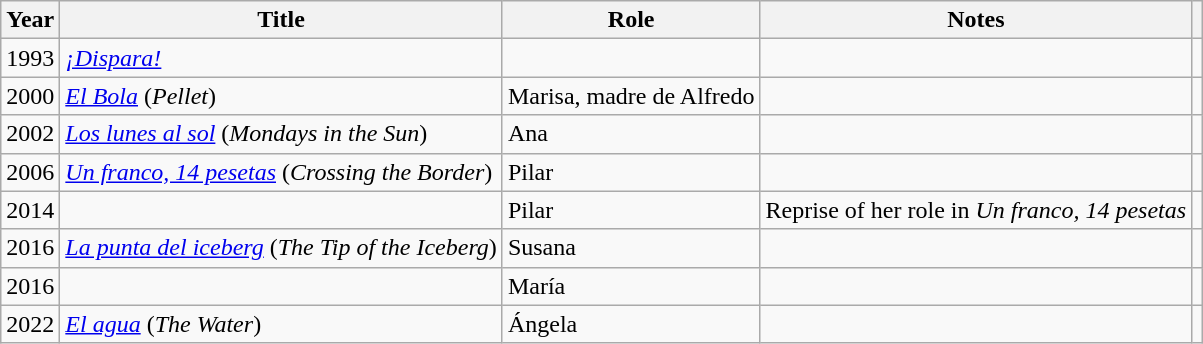<table class="wikitable sortable">
<tr>
<th>Year</th>
<th>Title</th>
<th>Role</th>
<th class="unsortable">Notes</th>
<th class="unsortable"></th>
</tr>
<tr>
<td align = "center">1993</td>
<td><em><a href='#'>¡Dispara!</a></em></td>
<td></td>
<td></td>
<td align = "center"></td>
</tr>
<tr>
<td align = "center">2000</td>
<td><em><a href='#'>El Bola</a></em> (<em>Pellet</em>)</td>
<td>Marisa, madre de Alfredo</td>
<td></td>
<td align = "center"></td>
</tr>
<tr>
<td align = "center">2002</td>
<td><em><a href='#'>Los lunes al sol</a></em> (<em>Mondays in the Sun</em>)</td>
<td>Ana</td>
<td></td>
<td align = "center"></td>
</tr>
<tr>
<td align = "center">2006</td>
<td><em><a href='#'>Un franco, 14 pesetas</a></em> (<em>Crossing the Border</em>)</td>
<td>Pilar</td>
<td></td>
<td align = "center"></td>
</tr>
<tr>
<td align = "center">2014</td>
<td><em></em></td>
<td>Pilar</td>
<td>Reprise of her role in <em>Un franco, 14 pesetas</em></td>
<td align = "center"></td>
</tr>
<tr>
<td align = "center">2016</td>
<td><em><a href='#'>La punta del iceberg</a></em> (<em>The Tip of the Iceberg</em>)</td>
<td>Susana</td>
<td></td>
<td align = "center"></td>
</tr>
<tr>
<td align = "center">2016</td>
<td><em></em></td>
<td>María</td>
<td></td>
<td align = "center"></td>
</tr>
<tr>
<td align = "center">2022</td>
<td><em><a href='#'>El agua</a></em> (<em>The Water</em>)</td>
<td>Ángela</td>
<td></td>
<td align = "center"></td>
</tr>
</table>
